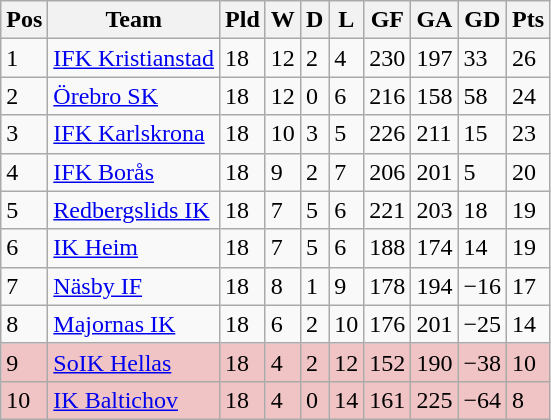<table class="wikitable">
<tr>
<th><span>Pos</span></th>
<th>Team</th>
<th><span>Pld</span></th>
<th><span>W</span></th>
<th><span>D</span></th>
<th><span>L</span></th>
<th><span>GF</span></th>
<th><span>GA</span></th>
<th><span>GD</span></th>
<th><span>Pts</span></th>
</tr>
<tr>
<td>1</td>
<td><a href='#'>IFK Kristianstad</a></td>
<td>18</td>
<td>12</td>
<td>2</td>
<td>4</td>
<td>230</td>
<td>197</td>
<td>33</td>
<td>26</td>
</tr>
<tr>
<td>2</td>
<td><a href='#'>Örebro SK</a></td>
<td>18</td>
<td>12</td>
<td>0</td>
<td>6</td>
<td>216</td>
<td>158</td>
<td>58</td>
<td>24</td>
</tr>
<tr>
<td>3</td>
<td><a href='#'>IFK Karlskrona</a></td>
<td>18</td>
<td>10</td>
<td>3</td>
<td>5</td>
<td>226</td>
<td>211</td>
<td>15</td>
<td>23</td>
</tr>
<tr>
<td>4</td>
<td><a href='#'>IFK Borås</a></td>
<td>18</td>
<td>9</td>
<td>2</td>
<td>7</td>
<td>206</td>
<td>201</td>
<td>5</td>
<td>20</td>
</tr>
<tr>
<td>5</td>
<td><a href='#'>Redbergslids IK</a></td>
<td>18</td>
<td>7</td>
<td>5</td>
<td>6</td>
<td>221</td>
<td>203</td>
<td>18</td>
<td>19</td>
</tr>
<tr>
<td>6</td>
<td><a href='#'>IK Heim</a></td>
<td>18</td>
<td>7</td>
<td>5</td>
<td>6</td>
<td>188</td>
<td>174</td>
<td>14</td>
<td>19</td>
</tr>
<tr>
<td>7</td>
<td><a href='#'>Näsby IF</a></td>
<td>18</td>
<td>8</td>
<td>1</td>
<td>9</td>
<td>178</td>
<td>194</td>
<td>−16</td>
<td>17</td>
</tr>
<tr>
<td>8</td>
<td><a href='#'>Majornas IK</a></td>
<td>18</td>
<td>6</td>
<td>2</td>
<td>10</td>
<td>176</td>
<td>201</td>
<td>−25</td>
<td>14</td>
</tr>
<tr align="left" style="background:#f0c4c4;">
<td>9</td>
<td><a href='#'>SoIK Hellas</a></td>
<td>18</td>
<td>4</td>
<td>2</td>
<td>12</td>
<td>152</td>
<td>190</td>
<td>−38</td>
<td>10</td>
</tr>
<tr align="left" style="background:#f0c4c4;">
<td>10</td>
<td><a href='#'>IK Baltichov</a></td>
<td>18</td>
<td>4</td>
<td>0</td>
<td>14</td>
<td>161</td>
<td>225</td>
<td>−64</td>
<td>8</td>
</tr>
</table>
